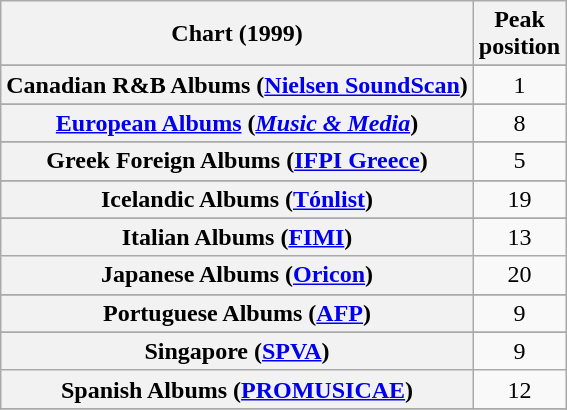<table class="wikitable sortable plainrowheaders" style="text-align:center;">
<tr>
<th scope="col">Chart (1999)</th>
<th scope="col">Peak<br>position</th>
</tr>
<tr>
</tr>
<tr>
</tr>
<tr>
</tr>
<tr>
</tr>
<tr>
</tr>
<tr>
<th scope="row">Canadian R&B Albums (<a href='#'>Nielsen SoundScan</a>)</th>
<td style="text-align:center;">1</td>
</tr>
<tr>
</tr>
<tr>
<th scope="row"><a href='#'>European Albums</a> (<em><a href='#'>Music & Media</a></em>)</th>
<td>8</td>
</tr>
<tr>
</tr>
<tr>
</tr>
<tr>
</tr>
<tr>
<th scope="row">Greek Foreign Albums (<a href='#'>IFPI Greece</a>)</th>
<td>5</td>
</tr>
<tr>
</tr>
<tr>
<th scope="row">Icelandic Albums (<a href='#'>Tónlist</a>)</th>
<td>19</td>
</tr>
<tr>
</tr>
<tr>
<th scope="row">Italian Albums (<a href='#'>FIMI</a>)</th>
<td>13</td>
</tr>
<tr>
<th scope="row">Japanese Albums (<a href='#'>Oricon</a>)</th>
<td>20</td>
</tr>
<tr>
</tr>
<tr>
</tr>
<tr>
<th scope="row">Portuguese Albums (<a href='#'>AFP</a>)</th>
<td>9</td>
</tr>
<tr>
</tr>
<tr>
<th scope="row">Singapore (<a href='#'>SPVA</a>)</th>
<td>9</td>
</tr>
<tr>
<th scope="row">Spanish Albums (<a href='#'>PROMUSICAE</a>)</th>
<td>12</td>
</tr>
<tr>
</tr>
<tr>
</tr>
<tr>
</tr>
<tr>
</tr>
<tr>
</tr>
<tr>
</tr>
</table>
